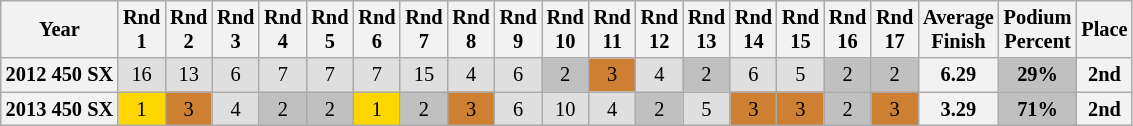<table class="wikitable" style="font-size: 85%; text-align:center">
<tr valign="top">
<th valign="middle">Year</th>
<th>Rnd<br>1</th>
<th>Rnd<br>2</th>
<th>Rnd<br>3</th>
<th>Rnd<br>4</th>
<th>Rnd<br>5</th>
<th>Rnd<br>6</th>
<th>Rnd<br>7</th>
<th>Rnd<br>8</th>
<th>Rnd<br>9</th>
<th>Rnd<br>10</th>
<th>Rnd<br>11</th>
<th>Rnd<br>12</th>
<th>Rnd<br>13</th>
<th>Rnd<br>14</th>
<th>Rnd<br>15</th>
<th>Rnd<br>16</th>
<th>Rnd<br>17</th>
<th valign="middle">Average<br>Finish</th>
<th valign="middle">Podium<br>Percent</th>
<th valign="middle">Place</th>
</tr>
<tr>
<th>2012 450 SX</th>
<td style="background:#dfdfdf;">16</td>
<td style="background:#dfdfdf;">13</td>
<td style="background:#dfdfdf;">6</td>
<td style="background:#dfdfdf;">7</td>
<td style="background:#dfdfdf;">7</td>
<td style="background:#dfdfdf;">7</td>
<td style="background:#dfdfdf;">15</td>
<td style="background:#dfdfdf;">4</td>
<td style="background:#dfdfdf;">6</td>
<td style="background: silver;">2</td>
<td style="background:#CD7F32;">3</td>
<td style="background:#dfdfdf;">4</td>
<td style="background: silver;">2</td>
<td style="background:#dfdfdf;">6</td>
<td style="background:#dfdfdf;">5</td>
<td style="background: silver;">2</td>
<td style="background: silver;">2</td>
<th>6.29</th>
<th style="background: silver;">29%</th>
<th>2nd</th>
</tr>
<tr>
<th>2013 450 SX</th>
<td style="background: gold;">1</td>
<td style="background:#CD7F32;">3</td>
<td style="background:#dfdfdf;">4</td>
<td style="background: silver;">2</td>
<td style="background: silver;">2</td>
<td style="background: gold;">1</td>
<td style="background: silver;">2</td>
<td style="background:#CD7F32;">3</td>
<td style="background:#dfdfdf;">6</td>
<td style="background:#dfdfdf;">10</td>
<td style="background:#dfdfdf;">4</td>
<td style="background: silver;">2</td>
<td style="background:#dfdfdf;">5</td>
<td style="background:#CD7F32;">3</td>
<td style="background:#CD7F32;">3</td>
<td style="background: silver;">2</td>
<td style="background:#CD7F32;">3</td>
<th>3.29</th>
<th style="background: silver;">71%</th>
<th>2nd</th>
</tr>
</table>
